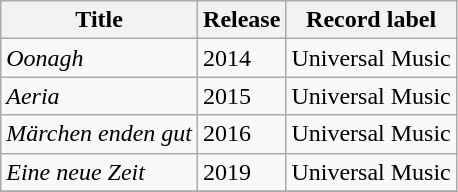<table class="wikitable">
<tr>
<th>Title</th>
<th>Release</th>
<th>Record label</th>
</tr>
<tr>
<td><em>Oonagh</em></td>
<td>2014</td>
<td>Universal Music</td>
</tr>
<tr>
<td><em>Aeria</em></td>
<td>2015</td>
<td>Universal Music</td>
</tr>
<tr>
<td><em>Märchen enden gut</em></td>
<td>2016</td>
<td>Universal Music</td>
</tr>
<tr>
<td><em>Eine neue Zeit</em></td>
<td>2019</td>
<td>Universal Music</td>
</tr>
<tr>
</tr>
</table>
